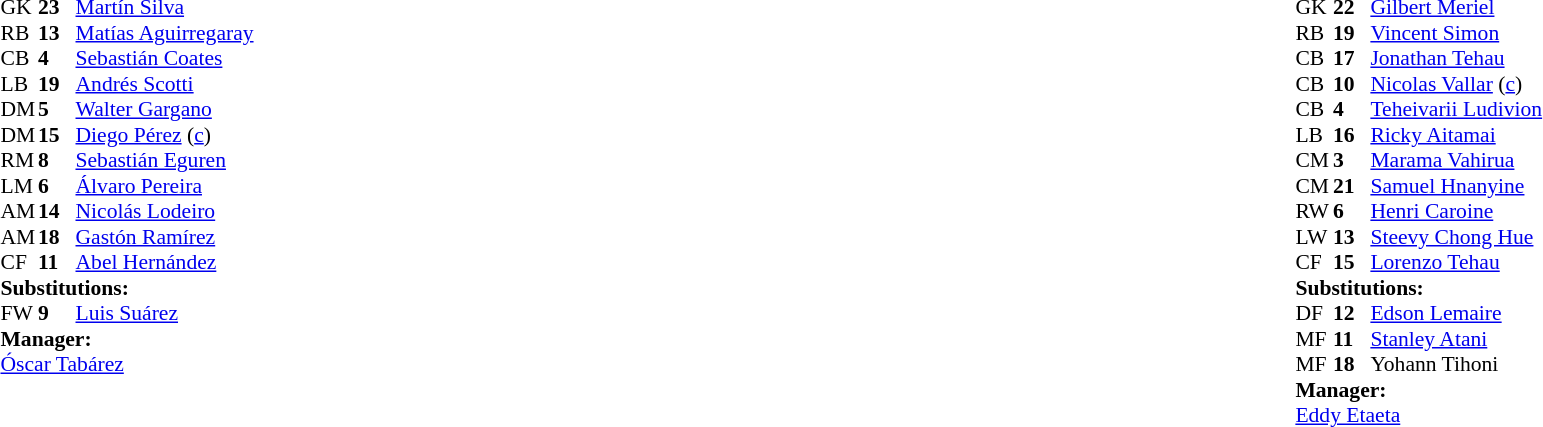<table width="100%">
<tr>
<td valign="top" width="50%"><br><table style="font-size: 90%" cellspacing="0" cellpadding="0">
<tr>
<th width=25></th>
<th width=25></th>
</tr>
<tr>
<td>GK</td>
<td><strong>23</strong></td>
<td><a href='#'>Martín Silva</a></td>
</tr>
<tr>
<td>RB</td>
<td><strong>13</strong></td>
<td><a href='#'>Matías Aguirregaray</a></td>
</tr>
<tr>
<td>CB</td>
<td><strong>4</strong></td>
<td><a href='#'>Sebastián Coates</a></td>
</tr>
<tr>
<td>LB</td>
<td><strong>19</strong></td>
<td><a href='#'>Andrés Scotti</a></td>
<td></td>
</tr>
<tr>
<td>DM</td>
<td><strong>5</strong></td>
<td><a href='#'>Walter Gargano</a></td>
</tr>
<tr>
<td>DM</td>
<td><strong>15</strong></td>
<td><a href='#'>Diego Pérez</a> (<a href='#'>c</a>)</td>
<td></td>
</tr>
<tr>
<td>RM</td>
<td><strong>8</strong></td>
<td><a href='#'>Sebastián Eguren</a></td>
</tr>
<tr>
<td>LM</td>
<td><strong>6</strong></td>
<td><a href='#'>Álvaro Pereira</a></td>
</tr>
<tr>
<td>AM</td>
<td><strong>14</strong></td>
<td><a href='#'>Nicolás Lodeiro</a></td>
</tr>
<tr>
<td>AM</td>
<td><strong>18</strong></td>
<td><a href='#'>Gastón Ramírez</a></td>
<td></td>
<td></td>
</tr>
<tr>
<td>CF</td>
<td><strong>11</strong></td>
<td><a href='#'>Abel Hernández</a></td>
</tr>
<tr>
<td colspan=3><strong>Substitutions:</strong></td>
</tr>
<tr>
<td>FW</td>
<td><strong>9</strong></td>
<td><a href='#'>Luis Suárez</a></td>
<td></td>
<td></td>
</tr>
<tr>
<td colspan=3><strong>Manager:</strong></td>
</tr>
<tr>
<td colspan=3><a href='#'>Óscar Tabárez</a></td>
</tr>
</table>
</td>
<td valign="top"></td>
<td valign="top" width="50%"><br><table style="font-size: 90%" cellspacing="0" cellpadding="0" align="center">
<tr>
<th width=25></th>
<th width=25></th>
</tr>
<tr>
<td>GK</td>
<td><strong>22</strong></td>
<td><a href='#'>Gilbert Meriel</a></td>
</tr>
<tr>
<td>RB</td>
<td><strong>19</strong></td>
<td><a href='#'>Vincent Simon</a></td>
</tr>
<tr>
<td>CB</td>
<td><strong>17</strong></td>
<td><a href='#'>Jonathan Tehau</a></td>
</tr>
<tr>
<td>CB</td>
<td><strong>10</strong></td>
<td><a href='#'>Nicolas Vallar</a> (<a href='#'>c</a>)</td>
<td></td>
</tr>
<tr>
<td>CB</td>
<td><strong>4</strong></td>
<td><a href='#'>Teheivarii Ludivion</a></td>
<td></td>
</tr>
<tr>
<td>LB</td>
<td><strong>16</strong></td>
<td><a href='#'>Ricky Aitamai</a></td>
<td></td>
<td></td>
</tr>
<tr>
<td>CM</td>
<td><strong>3</strong></td>
<td><a href='#'>Marama Vahirua</a></td>
</tr>
<tr>
<td>CM</td>
<td><strong>21</strong></td>
<td><a href='#'>Samuel Hnanyine</a></td>
<td></td>
<td></td>
</tr>
<tr>
<td>RW</td>
<td><strong>6</strong></td>
<td><a href='#'>Henri Caroine</a></td>
</tr>
<tr>
<td>LW</td>
<td><strong>13</strong></td>
<td><a href='#'>Steevy Chong Hue</a></td>
<td></td>
</tr>
<tr>
<td>CF</td>
<td><strong>15</strong></td>
<td><a href='#'>Lorenzo Tehau</a></td>
<td></td>
<td></td>
</tr>
<tr>
<td colspan=3><strong>Substitutions:</strong></td>
</tr>
<tr>
<td>DF</td>
<td><strong>12</strong></td>
<td><a href='#'>Edson Lemaire</a></td>
<td></td>
<td></td>
</tr>
<tr>
<td>MF</td>
<td><strong>11</strong></td>
<td><a href='#'>Stanley Atani</a></td>
<td></td>
<td></td>
</tr>
<tr>
<td>MF</td>
<td><strong>18</strong></td>
<td>Yohann Tihoni</td>
<td></td>
<td></td>
</tr>
<tr>
<td colspan=3><strong>Manager:</strong></td>
</tr>
<tr>
<td colspan=3><a href='#'>Eddy Etaeta</a></td>
</tr>
</table>
</td>
</tr>
</table>
